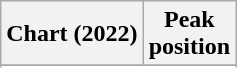<table class="wikitable sortable plainrowheaders" style="text-align:center">
<tr>
<th scope="col">Chart (2022)</th>
<th scope="col">Peak<br>position</th>
</tr>
<tr>
</tr>
<tr>
</tr>
<tr>
</tr>
</table>
